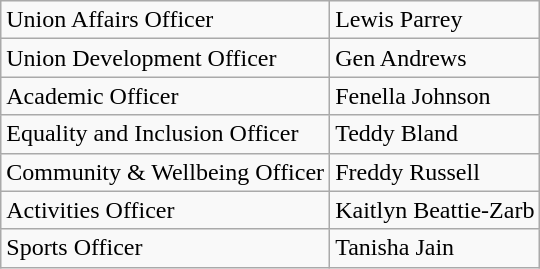<table class="wikitable">
<tr>
<td>Union Affairs Officer</td>
<td>Lewis Parrey</td>
</tr>
<tr>
<td>Union Development Officer</td>
<td>Gen Andrews</td>
</tr>
<tr>
<td>Academic Officer</td>
<td>Fenella Johnson</td>
</tr>
<tr>
<td>Equality and Inclusion Officer</td>
<td>Teddy Bland</td>
</tr>
<tr>
<td>Community & Wellbeing Officer</td>
<td>Freddy Russell</td>
</tr>
<tr>
<td>Activities Officer</td>
<td>Kaitlyn Beattie-Zarb</td>
</tr>
<tr>
<td>Sports Officer</td>
<td>Tanisha Jain</td>
</tr>
</table>
